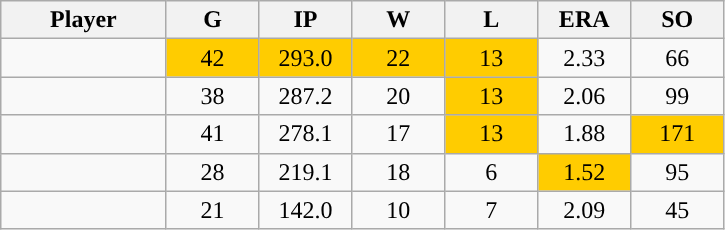<table class="wikitable sortable">
<tr>
<th bgcolor="#DDDDFF" width="16%">Player</th>
<th bgcolor="#DDDDFF" width="9%">G</th>
<th bgcolor="#DDDDFF" width="9%">IP</th>
<th bgcolor="#DDDDFF" width="9%">W</th>
<th bgcolor="#DDDDFF" width="9%">L</th>
<th bgcolor="#DDDDFF" width="9%">ERA</th>
<th bgcolor="#DDDDFF" width="9%">SO</th>
</tr>
<tr align="center">
<td></td>
<td bgcolor="#FFCC00">42</td>
<td bgcolor="#FFCC00">293.0</td>
<td bgcolor="#FFCC00">22</td>
<td bgcolor="#FFCC00">13</td>
<td>2.33</td>
<td>66</td>
</tr>
<tr align="center">
<td></td>
<td>38</td>
<td>287.2</td>
<td>20</td>
<td bgcolor="#FFCC00">13</td>
<td>2.06</td>
<td>99</td>
</tr>
<tr align="center">
<td></td>
<td>41</td>
<td>278.1</td>
<td>17</td>
<td bgcolor="#FFCC00">13</td>
<td>1.88</td>
<td bgcolor="#FFCC00">171</td>
</tr>
<tr align="center">
<td></td>
<td>28</td>
<td>219.1</td>
<td>18</td>
<td>6</td>
<td bgcolor="#FFCC00">1.52</td>
<td>95</td>
</tr>
<tr align="center">
<td></td>
<td>21</td>
<td>142.0</td>
<td>10</td>
<td>7</td>
<td>2.09</td>
<td>45</td>
</tr>
</table>
